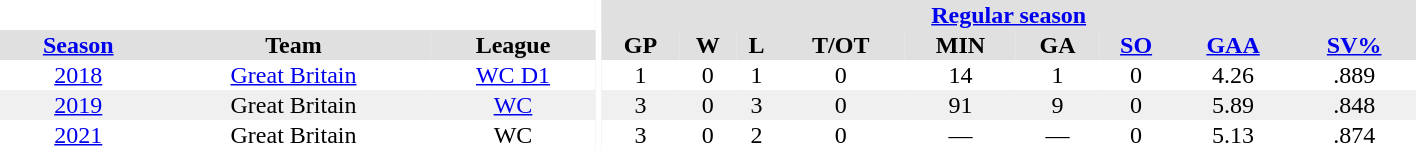<table border="0" cellpadding="1" cellspacing="0" style="text-align:center; width:75%">
<tr ALIGN="center" bgcolor="#e0e0e0">
<th align="center" colspan="3" bgcolor="#ffffff"></th>
<th align="center" rowspan="99" bgcolor="#ffffff"></th>
<th align="center" colspan="9" bgcolor="#e0e0e0"><a href='#'>Regular season</a></th>
<th align="center" rowspan="99" bgcolor="#ffffff"></th>
</tr>
<tr ALIGN="center" bgcolor="#e0e0e0">
<th><a href='#'>Season</a></th>
<th>Team</th>
<th>League</th>
<th>GP</th>
<th>W</th>
<th>L</th>
<th>T/OT</th>
<th>MIN</th>
<th>GA</th>
<th><a href='#'>SO</a></th>
<th><a href='#'>GAA</a></th>
<th><a href='#'>SV%</a></th>
</tr>
<tr>
<td><a href='#'>2018</a></td>
<td><a href='#'>Great Britain</a></td>
<td><a href='#'>WC D1</a></td>
<td>1</td>
<td>0</td>
<td>1</td>
<td>0</td>
<td>14</td>
<td>1</td>
<td>0</td>
<td>4.26</td>
<td>.889</td>
</tr>
<tr bgcolor="#f0f0f0">
<td><a href='#'>2019</a></td>
<td>Great Britain</td>
<td><a href='#'>WC</a></td>
<td>3</td>
<td>0</td>
<td>3</td>
<td>0</td>
<td>91</td>
<td>9</td>
<td>0</td>
<td>5.89</td>
<td>.848</td>
</tr>
<tr>
<td><a href='#'>2021</a></td>
<td>Great Britain</td>
<td>WC</td>
<td>3</td>
<td>0</td>
<td>2</td>
<td>0</td>
<td>—</td>
<td>—</td>
<td>0</td>
<td>5.13</td>
<td>.874</td>
</tr>
</table>
